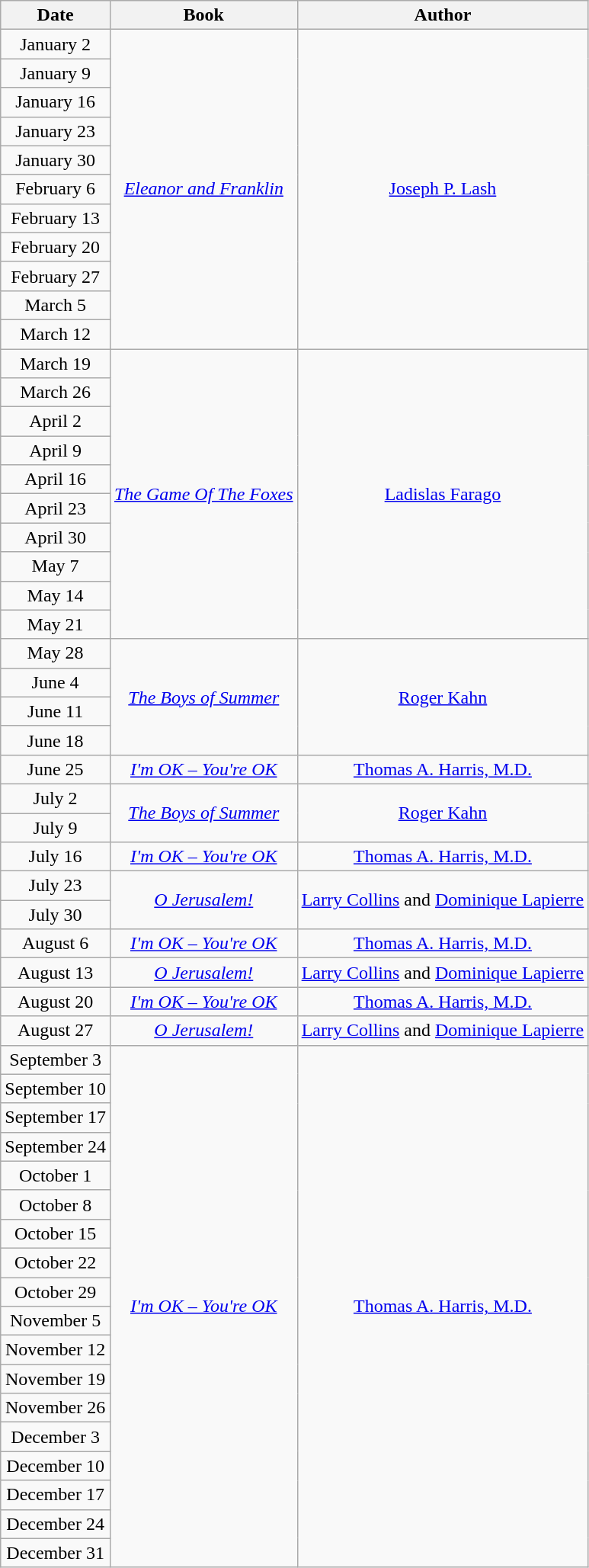<table class="wikitable sortable" style="text-align: center">
<tr>
<th>Date</th>
<th>Book</th>
<th>Author</th>
</tr>
<tr>
<td>January 2</td>
<td rowspan=11><em><a href='#'>Eleanor and Franklin</a></em></td>
<td rowspan=11><a href='#'>Joseph P. Lash</a></td>
</tr>
<tr>
<td>January 9</td>
</tr>
<tr>
<td>January 16</td>
</tr>
<tr>
<td>January 23</td>
</tr>
<tr>
<td>January 30</td>
</tr>
<tr>
<td>February 6</td>
</tr>
<tr>
<td>February 13</td>
</tr>
<tr>
<td>February 20</td>
</tr>
<tr>
<td>February 27</td>
</tr>
<tr>
<td>March 5</td>
</tr>
<tr>
<td>March 12</td>
</tr>
<tr>
<td>March 19</td>
<td rowspan=10><em><a href='#'>The Game Of The Foxes</a></em></td>
<td rowspan=10><a href='#'>Ladislas Farago</a></td>
</tr>
<tr>
<td>March 26</td>
</tr>
<tr>
<td>April 2</td>
</tr>
<tr>
<td>April 9</td>
</tr>
<tr>
<td>April 16</td>
</tr>
<tr>
<td>April 23</td>
</tr>
<tr>
<td>April 30</td>
</tr>
<tr>
<td>May 7</td>
</tr>
<tr>
<td>May 14</td>
</tr>
<tr>
<td>May 21</td>
</tr>
<tr>
<td>May 28</td>
<td rowspan=4><em><a href='#'>The Boys of Summer</a></em></td>
<td rowspan=4><a href='#'>Roger Kahn</a></td>
</tr>
<tr>
<td>June 4</td>
</tr>
<tr>
<td>June 11</td>
</tr>
<tr>
<td>June 18</td>
</tr>
<tr>
<td>June 25</td>
<td><em><a href='#'>I'm OK – You're OK</a></em></td>
<td><a href='#'>Thomas A. Harris, M.D.</a></td>
</tr>
<tr>
<td>July 2</td>
<td rowspan=2><em><a href='#'>The Boys of Summer</a></em></td>
<td rowspan=2><a href='#'>Roger Kahn</a></td>
</tr>
<tr>
<td>July 9</td>
</tr>
<tr>
<td>July 16</td>
<td><em><a href='#'>I'm OK – You're OK</a></em></td>
<td><a href='#'>Thomas A. Harris, M.D.</a></td>
</tr>
<tr>
<td>July 23</td>
<td rowspan=2><em><a href='#'>O Jerusalem!</a></em></td>
<td rowspan=2><a href='#'>Larry Collins</a> and <a href='#'>Dominique Lapierre</a></td>
</tr>
<tr>
<td>July 30</td>
</tr>
<tr>
<td>August 6</td>
<td><em><a href='#'>I'm OK – You're OK</a></em></td>
<td><a href='#'>Thomas A. Harris, M.D.</a></td>
</tr>
<tr>
<td>August 13</td>
<td><em><a href='#'>O Jerusalem!</a></em></td>
<td><a href='#'>Larry Collins</a> and <a href='#'>Dominique Lapierre</a></td>
</tr>
<tr>
<td>August 20</td>
<td><em><a href='#'>I'm OK – You're OK</a></em></td>
<td><a href='#'>Thomas A. Harris, M.D.</a></td>
</tr>
<tr>
<td>August 27</td>
<td><em><a href='#'>O Jerusalem!</a></em></td>
<td><a href='#'>Larry Collins</a> and <a href='#'>Dominique Lapierre</a></td>
</tr>
<tr>
<td>September 3</td>
<td rowspan=18><em><a href='#'>I'm OK – You're OK</a></em></td>
<td rowspan=18><a href='#'>Thomas A. Harris, M.D.</a></td>
</tr>
<tr>
<td>September 10</td>
</tr>
<tr>
<td>September 17</td>
</tr>
<tr>
<td>September 24</td>
</tr>
<tr>
<td>October 1</td>
</tr>
<tr>
<td>October 8</td>
</tr>
<tr>
<td>October 15</td>
</tr>
<tr>
<td>October 22</td>
</tr>
<tr>
<td>October 29</td>
</tr>
<tr>
<td>November 5</td>
</tr>
<tr>
<td>November 12</td>
</tr>
<tr>
<td>November 19</td>
</tr>
<tr>
<td>November 26</td>
</tr>
<tr>
<td>December 3</td>
</tr>
<tr>
<td>December 10</td>
</tr>
<tr>
<td>December 17</td>
</tr>
<tr>
<td>December 24</td>
</tr>
<tr>
<td>December 31</td>
</tr>
</table>
